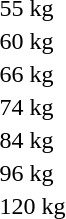<table>
<tr>
<td rowspan=2>55 kg</td>
<td rowspan=2></td>
<td rowspan=2></td>
<td></td>
</tr>
<tr>
<td></td>
</tr>
<tr>
<td rowspan=2>60 kg</td>
<td rowspan=2></td>
<td rowspan=2></td>
<td></td>
</tr>
<tr>
<td></td>
</tr>
<tr>
<td rowspan=2>66 kg</td>
<td rowspan=2></td>
<td rowspan=2></td>
<td></td>
</tr>
<tr>
<td></td>
</tr>
<tr>
<td rowspan=2>74 kg</td>
<td rowspan=2></td>
<td rowspan=2></td>
<td></td>
</tr>
<tr>
<td></td>
</tr>
<tr>
<td rowspan=2>84 kg</td>
<td rowspan=2></td>
<td rowspan=2></td>
<td></td>
</tr>
<tr>
<td></td>
</tr>
<tr>
<td rowspan=2>96 kg</td>
<td rowspan=2></td>
<td rowspan=2></td>
<td></td>
</tr>
<tr>
<td></td>
</tr>
<tr>
<td rowspan=2>120 kg</td>
<td rowspan=2></td>
<td rowspan=2></td>
<td></td>
</tr>
<tr>
<td></td>
</tr>
<tr>
</tr>
</table>
